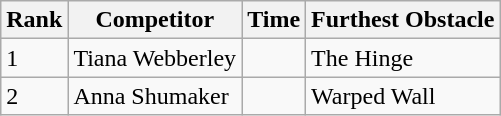<table class="wikitable sortable mw-collapsible">
<tr>
<th>Rank</th>
<th>Competitor</th>
<th>Time</th>
<th>Furthest Obstacle</th>
</tr>
<tr>
<td>1</td>
<td>Tiana Webberley</td>
<td></td>
<td>The Hinge</td>
</tr>
<tr>
<td>2</td>
<td>Anna Shumaker</td>
<td></td>
<td>Warped Wall</td>
</tr>
</table>
